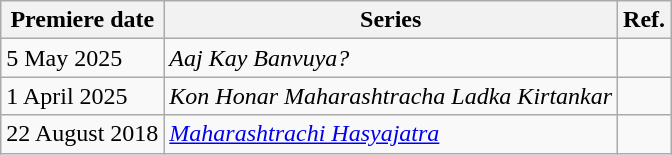<table class="wikitable">
<tr>
<th>Premiere date</th>
<th>Series</th>
<th>Ref.</th>
</tr>
<tr>
<td>5 May 2025</td>
<td><em>Aaj Kay Banvuya?</em></td>
<td></td>
</tr>
<tr>
<td>1 April 2025</td>
<td><em>Kon Honar Maharashtracha Ladka Kirtankar</em></td>
<td></td>
</tr>
<tr>
<td>22 August 2018</td>
<td><em><a href='#'>Maharashtrachi Hasyajatra</a></em></td>
<td></td>
</tr>
</table>
